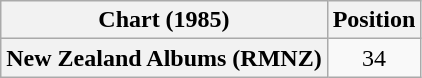<table class="wikitable plainrowheaders" style="text-align:center">
<tr>
<th scope="col">Chart (1985)</th>
<th scope="col">Position</th>
</tr>
<tr>
<th scope="row">New Zealand Albums (RMNZ)</th>
<td>34</td>
</tr>
</table>
